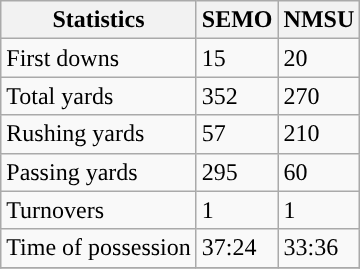<table class="wikitable" style="float: left;">
<tr>
<th>Statistics</th>
<th>SEMO</th>
<th>NMSU</th>
</tr>
<tr>
<td>First downs</td>
<td>15</td>
<td>20</td>
</tr>
<tr>
<td>Total yards</td>
<td>352</td>
<td>270</td>
</tr>
<tr>
<td>Rushing yards</td>
<td>57</td>
<td>210</td>
</tr>
<tr>
<td>Passing yards</td>
<td>295</td>
<td>60</td>
</tr>
<tr>
<td>Turnovers</td>
<td>1</td>
<td>1</td>
</tr>
<tr>
<td>Time of possession</td>
<td>37:24</td>
<td>33:36</td>
</tr>
<tr>
</tr>
</table>
